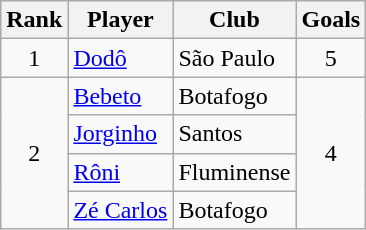<table class="wikitable">
<tr>
<th>Rank</th>
<th>Player</th>
<th>Club</th>
<th>Goals</th>
</tr>
<tr>
<td align=center>1</td>
<td><a href='#'>Dodô</a></td>
<td>São Paulo</td>
<td align=center>5</td>
</tr>
<tr>
<td rowspan=4 align=center>2</td>
<td><a href='#'>Bebeto</a></td>
<td>Botafogo</td>
<td rowspan=4 align=center>4</td>
</tr>
<tr>
<td><a href='#'>Jorginho</a></td>
<td>Santos</td>
</tr>
<tr>
<td><a href='#'>Rôni</a></td>
<td>Fluminense</td>
</tr>
<tr>
<td><a href='#'>Zé Carlos</a></td>
<td>Botafogo</td>
</tr>
</table>
